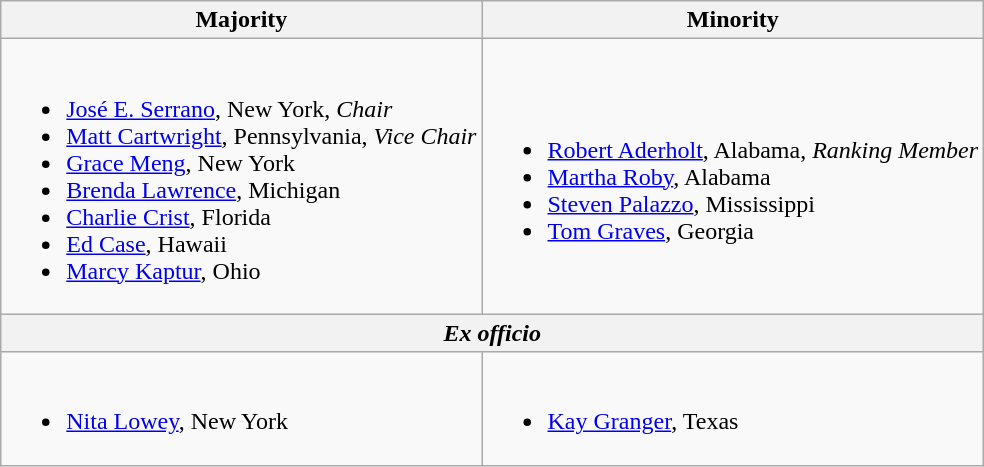<table class=wikitable>
<tr>
<th>Majority</th>
<th>Minority</th>
</tr>
<tr>
<td><br><ul><li><a href='#'>José E. Serrano</a>, New York, <em>Chair</em></li><li><a href='#'>Matt Cartwright</a>, Pennsylvania, <em>Vice Chair</em></li><li><a href='#'>Grace Meng</a>, New York</li><li><a href='#'>Brenda Lawrence</a>, Michigan</li><li><a href='#'>Charlie Crist</a>, Florida</li><li><a href='#'>Ed Case</a>, Hawaii</li><li><a href='#'>Marcy Kaptur</a>, Ohio</li></ul></td>
<td><br><ul><li><a href='#'>Robert Aderholt</a>, Alabama, <em>Ranking Member</em></li><li><a href='#'>Martha Roby</a>, Alabama</li><li><a href='#'>Steven Palazzo</a>, Mississippi</li><li><a href='#'>Tom Graves</a>, Georgia</li></ul></td>
</tr>
<tr>
<th colspan=2><em>Ex officio</em></th>
</tr>
<tr>
<td><br><ul><li><a href='#'>Nita Lowey</a>, New York</li></ul></td>
<td><br><ul><li><a href='#'>Kay Granger</a>, Texas</li></ul></td>
</tr>
</table>
